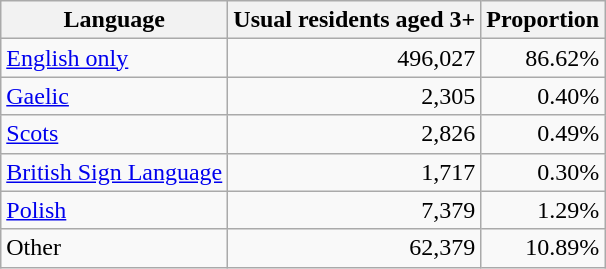<table class="wikitable sortable" style="text-align:right">
<tr>
<th>Language</th>
<th>Usual residents aged 3+</th>
<th>Proportion</th>
</tr>
<tr>
<td style="text-align:left"><a href='#'>English only</a></td>
<td>496,027</td>
<td>86.62%</td>
</tr>
<tr>
<td style="text-align:left"><a href='#'>Gaelic</a></td>
<td>2,305</td>
<td>0.40%</td>
</tr>
<tr>
<td style="text-align:left"><a href='#'>Scots</a></td>
<td>2,826</td>
<td>0.49%</td>
</tr>
<tr>
<td style="text-align:left"><a href='#'>British Sign Language</a></td>
<td>1,717</td>
<td>0.30%</td>
</tr>
<tr>
<td style="text-align:left"><a href='#'>Polish</a></td>
<td>7,379</td>
<td>1.29%</td>
</tr>
<tr>
<td style="text-align:left">Other</td>
<td>62,379</td>
<td>10.89%</td>
</tr>
</table>
